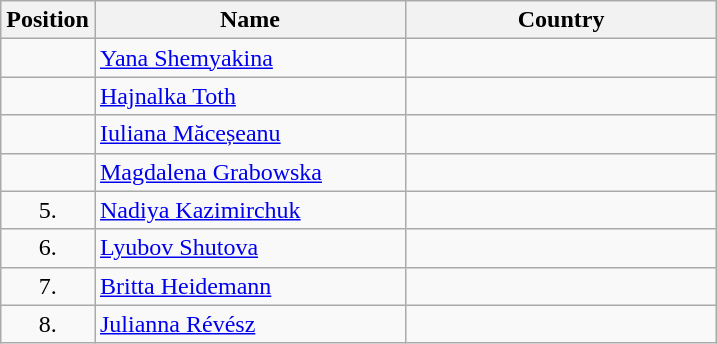<table class="wikitable">
<tr>
<th width="20">Position</th>
<th width="200">Name</th>
<th width="200">Country</th>
</tr>
<tr>
<td align="center"></td>
<td><a href='#'>Yana Shemyakina</a></td>
<td></td>
</tr>
<tr>
<td align="center"></td>
<td><a href='#'>Hajnalka Toth</a></td>
<td></td>
</tr>
<tr>
<td align="center"></td>
<td><a href='#'>Iuliana Măceșeanu</a></td>
<td></td>
</tr>
<tr>
<td align="center"></td>
<td><a href='#'>Magdalena Grabowska</a></td>
<td></td>
</tr>
<tr>
<td align="center">5.</td>
<td><a href='#'>Nadiya Kazimirchuk</a></td>
<td></td>
</tr>
<tr>
<td align="center">6.</td>
<td><a href='#'>Lyubov Shutova</a></td>
<td></td>
</tr>
<tr>
<td align="center">7.</td>
<td><a href='#'>Britta Heidemann</a></td>
<td></td>
</tr>
<tr>
<td align="center">8.</td>
<td><a href='#'>Julianna Révész</a></td>
<td></td>
</tr>
</table>
